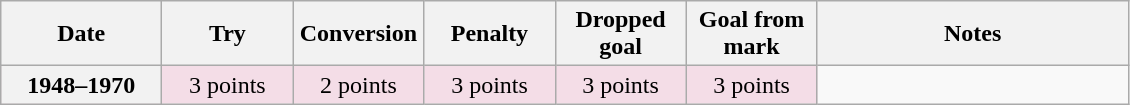<table class="wikitable">
<tr>
<th scope="col" width="100px">Date</th>
<th scope="col" width="80px">Try</th>
<th scope="col" width="80px">Conversion</th>
<th scope="col" width="80px">Penalty</th>
<th scope="col" width="80px">Dropped goal</th>
<th scope="col" width="80px">Goal from mark</th>
<th scope="col" width="200px">Notes<br></th>
</tr>
<tr style="text-align:center;  background:#F4DDE7;">
<th>1948–1970</th>
<td>3 points</td>
<td>2 points</td>
<td>3 points</td>
<td>3 points</td>
<td>3 points<br></td>
</tr>
</table>
